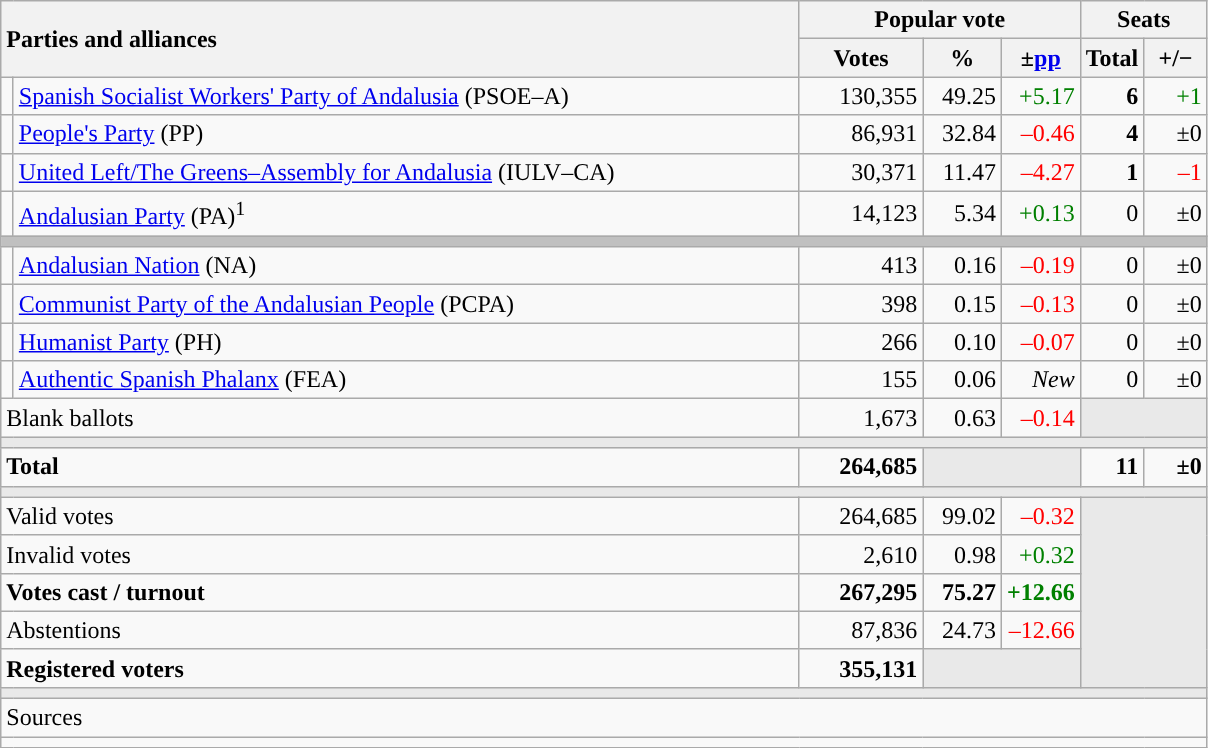<table class="wikitable" style="text-align:right;">
<tr>
<th style="text-align:left;" rowspan="2" colspan="2" width="525">Parties and alliances</th>
<th colspan="3">Popular vote</th>
<th colspan="2">Seats</th>
</tr>
<tr>
<th width="75">Votes</th>
<th width="45">%</th>
<th width="45">±<a href='#'>pp</a></th>
<th width="35">Total</th>
<th width="35">+/−</th>
</tr>
<tr>
<td width="1" style="color:inherit;background:"></td>
<td align="left"><a href='#'>Spanish Socialist Workers' Party of Andalusia</a> (PSOE–A)</td>
<td>130,355</td>
<td>49.25</td>
<td style="color:green;">+5.17</td>
<td><strong>6</strong></td>
<td style="color:green;">+1</td>
</tr>
<tr>
<td style="color:inherit;background:"></td>
<td align="left"><a href='#'>People's Party</a> (PP)</td>
<td>86,931</td>
<td>32.84</td>
<td style="color:red;">–0.46</td>
<td><strong>4</strong></td>
<td>±0</td>
</tr>
<tr>
<td style="color:inherit;background:"></td>
<td align="left"><a href='#'>United Left/The Greens–Assembly for Andalusia</a> (IULV–CA)</td>
<td>30,371</td>
<td>11.47</td>
<td style="color:red;">–4.27</td>
<td><strong>1</strong></td>
<td style="color:red;">–1</td>
</tr>
<tr>
<td style="color:inherit;background:"></td>
<td align="left"><a href='#'>Andalusian Party</a> (PA)<sup>1</sup></td>
<td>14,123</td>
<td>5.34</td>
<td style="color:green;">+0.13</td>
<td>0</td>
<td>±0</td>
</tr>
<tr>
<td colspan="7" bgcolor="#C0C0C0"></td>
</tr>
<tr>
<td style="color:inherit;background:"></td>
<td align="left"><a href='#'>Andalusian Nation</a> (NA)</td>
<td>413</td>
<td>0.16</td>
<td style="color:red;">–0.19</td>
<td>0</td>
<td>±0</td>
</tr>
<tr>
<td style="color:inherit;background:"></td>
<td align="left"><a href='#'>Communist Party of the Andalusian People</a> (PCPA)</td>
<td>398</td>
<td>0.15</td>
<td style="color:red;">–0.13</td>
<td>0</td>
<td>±0</td>
</tr>
<tr>
<td style="color:inherit;background:"></td>
<td align="left"><a href='#'>Humanist Party</a> (PH)</td>
<td>266</td>
<td>0.10</td>
<td style="color:red;">–0.07</td>
<td>0</td>
<td>±0</td>
</tr>
<tr>
<td style="color:inherit;background:"></td>
<td align="left"><a href='#'>Authentic Spanish Phalanx</a> (FEA)</td>
<td>155</td>
<td>0.06</td>
<td><em>New</em></td>
<td>0</td>
<td>±0</td>
</tr>
<tr>
<td align="left" colspan="2">Blank ballots</td>
<td>1,673</td>
<td>0.63</td>
<td style="color:red;">–0.14</td>
<td bgcolor="#E9E9E9" colspan="2"></td>
</tr>
<tr>
<td colspan="7" bgcolor="#E9E9E9"></td>
</tr>
<tr style="font-weight:bold;">
<td align="left" colspan="2">Total</td>
<td>264,685</td>
<td bgcolor="#E9E9E9" colspan="2"></td>
<td>11</td>
<td>±0</td>
</tr>
<tr>
<td colspan="7" bgcolor="#E9E9E9"></td>
</tr>
<tr>
<td align="left" colspan="2">Valid votes</td>
<td>264,685</td>
<td>99.02</td>
<td style="color:red;">–0.32</td>
<td bgcolor="#E9E9E9" colspan="2" rowspan="5"></td>
</tr>
<tr>
<td align="left" colspan="2">Invalid votes</td>
<td>2,610</td>
<td>0.98</td>
<td style="color:green;">+0.32</td>
</tr>
<tr style="font-weight:bold;">
<td align="left" colspan="2">Votes cast / turnout</td>
<td>267,295</td>
<td>75.27</td>
<td style="color:green;">+12.66</td>
</tr>
<tr>
<td align="left" colspan="2">Abstentions</td>
<td>87,836</td>
<td>24.73</td>
<td style="color:red;">–12.66</td>
</tr>
<tr style="font-weight:bold;">
<td align="left" colspan="2">Registered voters</td>
<td>355,131</td>
<td bgcolor="#E9E9E9" colspan="2"></td>
</tr>
<tr>
<td colspan="7" bgcolor="#E9E9E9"></td>
</tr>
<tr>
<td align="left" colspan="7">Sources</td>
</tr>
<tr>
<td colspan="7" style="text-align:left; max-width:790px;"></td>
</tr>
</table>
